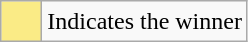<table class="wikitable">
<tr>
<td style="background:#FAEB86; height:20px; width:20px"></td>
<td>Indicates the winner</td>
</tr>
</table>
